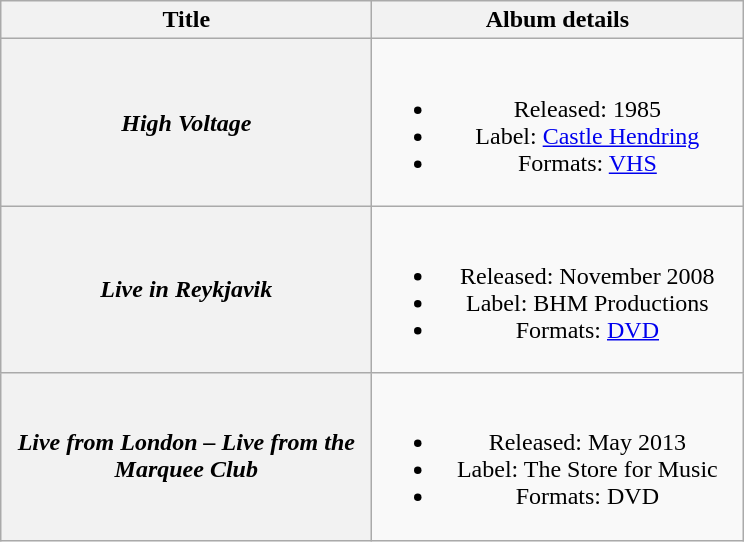<table class="wikitable plainrowheaders" style="text-align:center;">
<tr>
<th scope="col" style="width:15em;">Title</th>
<th scope="col" style="width:15em;">Album details</th>
</tr>
<tr>
<th scope="row"><em>High Voltage</em></th>
<td><br><ul><li>Released: 1985</li><li>Label: <a href='#'>Castle Hendring</a></li><li>Formats: <a href='#'>VHS</a></li></ul></td>
</tr>
<tr>
<th scope="row"><em>Live in Reykjavik</em></th>
<td><br><ul><li>Released: November 2008</li><li>Label: BHM Productions</li><li>Formats: <a href='#'>DVD</a></li></ul></td>
</tr>
<tr>
<th scope="row"><em>Live from London – Live from the Marquee Club</em></th>
<td><br><ul><li>Released: May 2013</li><li>Label: The Store for Music</li><li>Formats: DVD</li></ul></td>
</tr>
</table>
